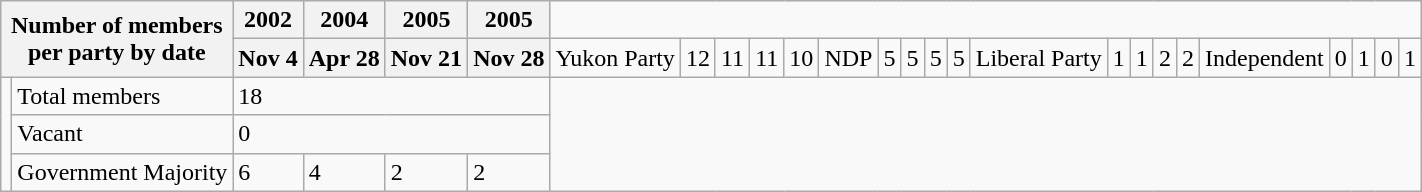<table class="wikitable">
<tr>
<th colspan=2 rowspan=2>Number of members<br>per party by date</th>
<th>2002</th>
<th>2004</th>
<th>2005</th>
<th>2005</th>
</tr>
<tr>
<th>Nov 4</th>
<th>Apr 28</th>
<th>Nov 21</th>
<th>Nov 28<br></th>
<td>Yukon Party</td>
<td>12</td>
<td>11</td>
<td>11</td>
<td>10<br></td>
<td>NDP</td>
<td>5</td>
<td>5</td>
<td>5</td>
<td>5<br></td>
<td>Liberal Party</td>
<td>1</td>
<td>1</td>
<td>2</td>
<td>2<br></td>
<td>Independent</td>
<td>0</td>
<td>1</td>
<td>0</td>
<td>1</td>
</tr>
<tr>
<td rowspan=3></td>
<td>Total members</td>
<td colspan=4>18</td>
</tr>
<tr>
<td>Vacant</td>
<td colspan=4>0</td>
</tr>
<tr>
<td>Government Majority</td>
<td>6</td>
<td>4</td>
<td>2</td>
<td>2</td>
</tr>
</table>
